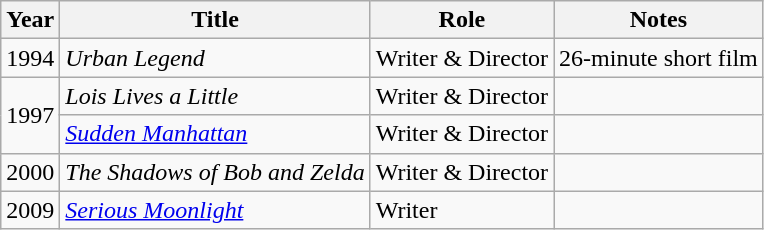<table class="wikitable sortable">
<tr>
<th>Year</th>
<th>Title</th>
<th>Role</th>
<th class="unsortable">Notes</th>
</tr>
<tr>
<td>1994</td>
<td><em>Urban Legend</em></td>
<td>Writer & Director</td>
<td>26-minute short film</td>
</tr>
<tr>
<td rowspan="2">1997</td>
<td><em>Lois Lives a Little</em></td>
<td>Writer & Director</td>
<td></td>
</tr>
<tr>
<td><em><a href='#'>Sudden Manhattan</a></em></td>
<td>Writer & Director</td>
<td></td>
</tr>
<tr>
<td>2000</td>
<td><em>The Shadows of Bob and Zelda</em></td>
<td>Writer & Director</td>
<td></td>
</tr>
<tr>
<td>2009</td>
<td><em><a href='#'>Serious Moonlight</a></em></td>
<td>Writer</td>
<td></td>
</tr>
</table>
